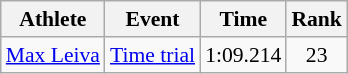<table class=wikitable style="font-size:90%; text-align:center">
<tr>
<th>Athlete</th>
<th>Event</th>
<th>Time</th>
<th>Rank</th>
</tr>
<tr align=center>
<td align=left><a href='#'>Max Leiva</a></td>
<td align=left><a href='#'>Time trial</a></td>
<td>1:09.214</td>
<td>23</td>
</tr>
</table>
